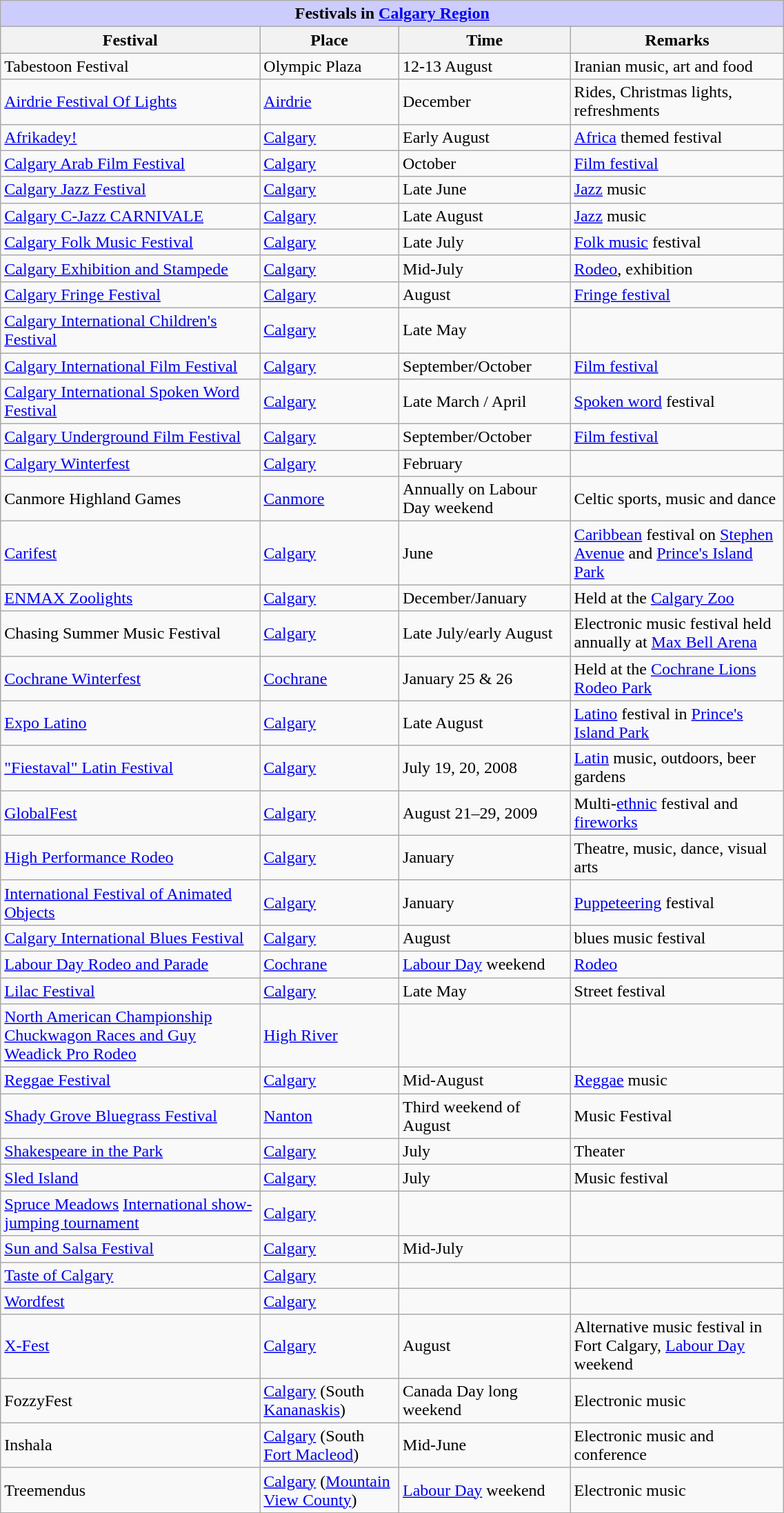<table class="wikitable" style="width:60%;">
<tr>
<th colspan="5"  style="text-align:center; background:#ccf;">Festivals in <a href='#'>Calgary Region</a></th>
</tr>
<tr>
<th>Festival</th>
<th>Place</th>
<th>Time</th>
<th>Remarks</th>
</tr>
<tr>
<td>Tabestoon Festival</td>
<td>Olympic Plaza</td>
<td>12-13 August</td>
<td>Iranian music, art and food</td>
</tr>
<tr>
<td><a href='#'>Airdrie Festival Of Lights</a></td>
<td><a href='#'>Airdrie</a></td>
<td>December</td>
<td>Rides, Christmas lights, refreshments</td>
</tr>
<tr>
<td><a href='#'>Afrikadey!</a></td>
<td><a href='#'>Calgary</a></td>
<td>Early August</td>
<td><a href='#'>Africa</a> themed festival</td>
</tr>
<tr>
<td><a href='#'>Calgary Arab Film Festival</a></td>
<td><a href='#'>Calgary</a></td>
<td>October</td>
<td><a href='#'>Film festival</a></td>
</tr>
<tr>
<td><a href='#'>Calgary Jazz Festival</a></td>
<td><a href='#'>Calgary</a></td>
<td>Late June</td>
<td><a href='#'>Jazz</a> music</td>
</tr>
<tr>
<td><a href='#'>Calgary C-Jazz CARNIVALE</a></td>
<td><a href='#'>Calgary</a></td>
<td>Late August</td>
<td><a href='#'>Jazz</a> music</td>
</tr>
<tr>
<td><a href='#'>Calgary Folk Music Festival</a></td>
<td><a href='#'>Calgary</a></td>
<td>Late July</td>
<td><a href='#'>Folk music</a> festival</td>
</tr>
<tr>
<td><a href='#'>Calgary Exhibition and Stampede</a></td>
<td><a href='#'>Calgary</a></td>
<td>Mid-July</td>
<td><a href='#'>Rodeo</a>, exhibition</td>
</tr>
<tr>
<td><a href='#'>Calgary Fringe Festival</a></td>
<td><a href='#'>Calgary</a></td>
<td>August</td>
<td><a href='#'>Fringe festival</a></td>
</tr>
<tr>
<td><a href='#'>Calgary International Children's Festival</a></td>
<td><a href='#'>Calgary</a></td>
<td>Late May</td>
<td></td>
</tr>
<tr>
<td><a href='#'>Calgary International Film Festival</a></td>
<td><a href='#'>Calgary</a></td>
<td>September/October</td>
<td><a href='#'>Film festival</a></td>
</tr>
<tr>
<td><a href='#'>Calgary International Spoken Word Festival</a></td>
<td><a href='#'>Calgary</a></td>
<td>Late March / April</td>
<td><a href='#'>Spoken word</a> festival</td>
</tr>
<tr>
<td><a href='#'>Calgary Underground Film Festival</a></td>
<td><a href='#'>Calgary</a></td>
<td>September/October</td>
<td><a href='#'>Film festival</a></td>
</tr>
<tr>
<td><a href='#'>Calgary Winterfest</a></td>
<td><a href='#'>Calgary</a></td>
<td>February</td>
<td></td>
</tr>
<tr>
<td>Canmore Highland Games</td>
<td><a href='#'>Canmore</a></td>
<td>Annually on Labour Day weekend</td>
<td>Celtic sports, music and dance</td>
</tr>
<tr>
<td><a href='#'>Carifest</a></td>
<td><a href='#'>Calgary</a></td>
<td>June</td>
<td><a href='#'>Caribbean</a> festival on <a href='#'>Stephen Avenue</a> and <a href='#'>Prince's Island Park</a></td>
</tr>
<tr>
<td><a href='#'>ENMAX Zoolights</a></td>
<td><a href='#'>Calgary</a></td>
<td>December/January</td>
<td>Held at the <a href='#'>Calgary Zoo</a></td>
</tr>
<tr>
<td>Chasing Summer Music Festival</td>
<td><a href='#'>Calgary</a></td>
<td>Late July/early August</td>
<td>Electronic music festival held annually at <a href='#'>Max Bell Arena</a></td>
</tr>
<tr>
<td><a href='#'>Cochrane Winterfest</a></td>
<td><a href='#'>Cochrane</a></td>
<td>January 25 & 26</td>
<td>Held at the <a href='#'>Cochrane Lions Rodeo Park</a></td>
</tr>
<tr>
<td><a href='#'>Expo Latino</a></td>
<td><a href='#'>Calgary</a></td>
<td>Late August</td>
<td><a href='#'>Latino</a> festival in <a href='#'>Prince's Island Park</a></td>
</tr>
<tr>
<td><a href='#'>"Fiestaval" Latin Festival</a></td>
<td><a href='#'>Calgary</a></td>
<td>July 19, 20, 2008</td>
<td><a href='#'>Latin</a> music, outdoors, beer gardens</td>
</tr>
<tr>
<td><a href='#'>GlobalFest</a></td>
<td><a href='#'>Calgary</a></td>
<td>August 21–29, 2009</td>
<td>Multi-<a href='#'>ethnic</a> festival and <a href='#'>fireworks</a></td>
</tr>
<tr>
<td><a href='#'>High Performance Rodeo</a></td>
<td><a href='#'>Calgary</a></td>
<td>January</td>
<td>Theatre, music, dance, visual arts</td>
</tr>
<tr>
<td><a href='#'>International Festival of Animated Objects</a></td>
<td><a href='#'>Calgary</a></td>
<td>January</td>
<td><a href='#'>Puppeteering</a> festival</td>
</tr>
<tr>
<td><a href='#'>Calgary International Blues Festival</a></td>
<td><a href='#'>Calgary</a></td>
<td>August</td>
<td>blues music festival</td>
</tr>
<tr>
<td><a href='#'>Labour Day Rodeo and Parade</a></td>
<td><a href='#'>Cochrane</a></td>
<td><a href='#'>Labour Day</a> weekend</td>
<td><a href='#'>Rodeo</a></td>
</tr>
<tr>
<td><a href='#'>Lilac Festival</a></td>
<td><a href='#'>Calgary</a></td>
<td>Late May</td>
<td>Street festival</td>
</tr>
<tr>
<td><a href='#'>North American Championship Chuckwagon Races and Guy Weadick Pro Rodeo</a></td>
<td><a href='#'>High River</a></td>
<td></td>
<td></td>
</tr>
<tr>
<td><a href='#'>Reggae Festival</a></td>
<td><a href='#'>Calgary</a></td>
<td>Mid-August</td>
<td><a href='#'>Reggae</a> music</td>
</tr>
<tr>
<td><a href='#'>Shady Grove Bluegrass Festival</a></td>
<td><a href='#'>Nanton</a></td>
<td>Third weekend of August</td>
<td>Music Festival</td>
</tr>
<tr>
<td><a href='#'>Shakespeare in the Park</a></td>
<td><a href='#'>Calgary</a></td>
<td>July</td>
<td>Theater</td>
</tr>
<tr>
<td><a href='#'>Sled Island</a></td>
<td><a href='#'>Calgary</a></td>
<td>July</td>
<td>Music festival</td>
</tr>
<tr>
<td><a href='#'>Spruce Meadows</a>  <a href='#'>International show-jumping tournament</a></td>
<td><a href='#'>Calgary</a></td>
<td></td>
<td></td>
</tr>
<tr>
<td><a href='#'>Sun and Salsa Festival</a></td>
<td><a href='#'>Calgary</a></td>
<td>Mid-July</td>
<td></td>
</tr>
<tr>
<td><a href='#'>Taste of Calgary</a></td>
<td><a href='#'>Calgary</a></td>
<td></td>
<td></td>
</tr>
<tr>
<td><a href='#'>Wordfest</a></td>
<td><a href='#'>Calgary</a></td>
<td></td>
<td></td>
</tr>
<tr>
<td><a href='#'>X-Fest</a></td>
<td><a href='#'>Calgary</a></td>
<td>August</td>
<td>Alternative music festival in Fort Calgary, <a href='#'>Labour Day</a> weekend</td>
</tr>
<tr>
<td>FozzyFest</td>
<td><a href='#'>Calgary</a> (South <a href='#'>Kananaskis</a>)</td>
<td>Canada Day long weekend</td>
<td> Electronic music</td>
</tr>
<tr>
<td>Inshala</td>
<td><a href='#'>Calgary</a> (South <a href='#'>Fort Macleod</a>)</td>
<td>Mid-June</td>
<td> Electronic music and conference</td>
</tr>
<tr>
<td>Treemendus</td>
<td><a href='#'>Calgary</a> (<a href='#'>Mountain View County</a>)</td>
<td><a href='#'>Labour Day</a> weekend</td>
<td> Electronic music</td>
</tr>
</table>
